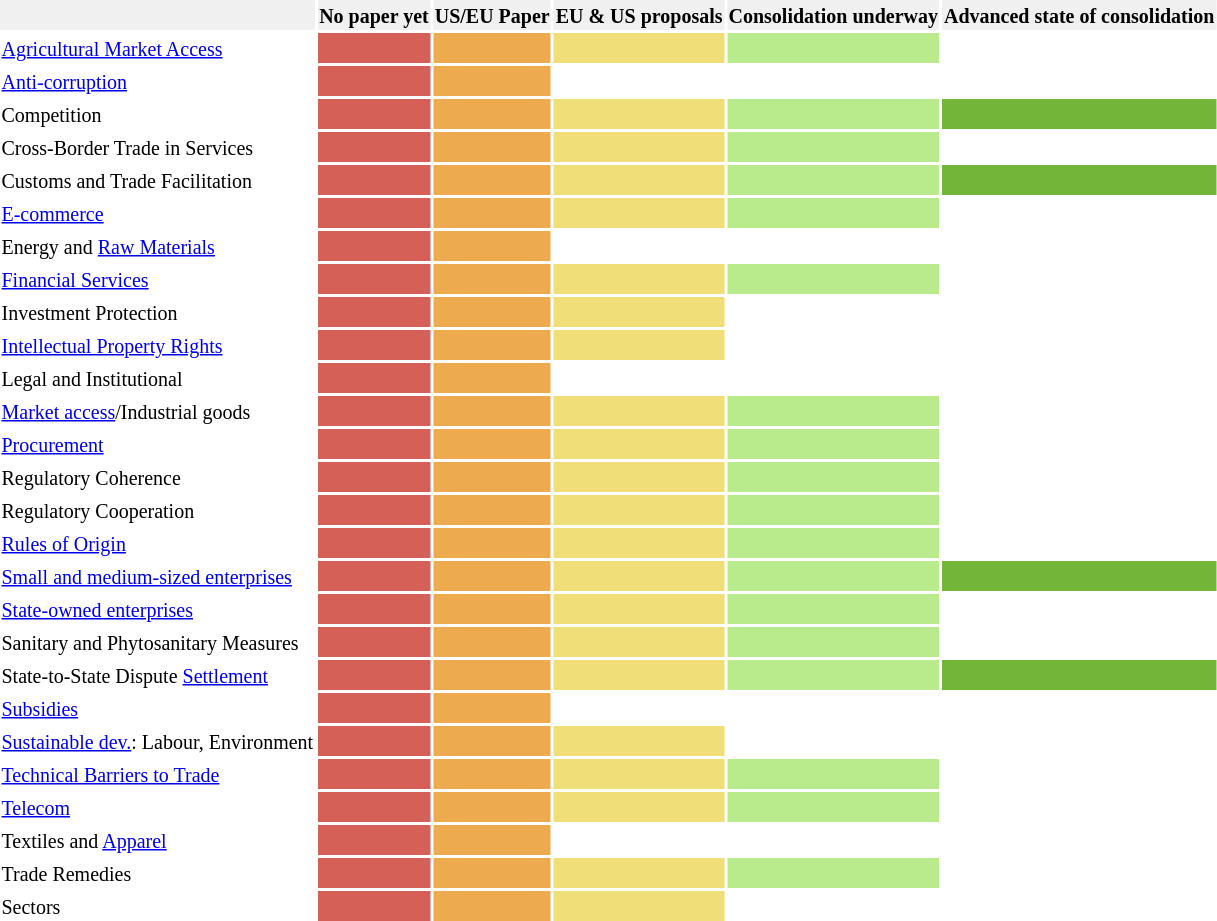<table>
<tr>
<td style="text-align:center; background:#f0f0f0;"></td>
<td style="text-align:center; background:#f0f0f0;"><strong><small>No paper yet</small></strong></td>
<td style="text-align:center; background:#f0f0f0;"><strong><small>US/EU Paper</small></strong></td>
<td style="text-align:center; background:#f0f0f0;"><strong><small>EU & US proposals</small></strong></td>
<td style="text-align:center; background:#f0f0f0;"><strong><small>Consolidation underway</small></strong></td>
<td style="text-align:center; background:#f0f0f0;"><strong><small>Advanced state of consolidation</small></strong></td>
</tr>
<tr>
<td><small><a href='#'>Agricultural Market Access</a></small></td>
<td style="background:#d46058;"></td>
<td style="background:#eeaa4e;"></td>
<td style="background:#f0df78;"></td>
<td style="background:#b9eb8d;"></td>
<td></td>
</tr>
<tr>
<td><small><a href='#'>Anti-corruption</a></small></td>
<td style="background:#d46058;"></td>
<td style="background:#eeaa4e;"></td>
<td></td>
<td></td>
<td></td>
</tr>
<tr>
<td><small>Competition</small></td>
<td style="background:#d46058;"></td>
<td style="background:#eeaa4e;"></td>
<td style="background:#f0df78;"></td>
<td style="background:#b9eb8d;"></td>
<td style="background:#73b539;"></td>
</tr>
<tr>
<td><small>Cross-Border Trade in Services</small></td>
<td style="background:#d46058;"></td>
<td style="background:#eeaa4e;"></td>
<td style="background:#f0df78;"></td>
<td style="background:#b9eb8d;"></td>
<td></td>
</tr>
<tr>
<td><small>Customs and Trade Facilitation</small></td>
<td style="background:#d46058;"></td>
<td style="background:#eeaa4e;"></td>
<td style="background:#f0df78;"></td>
<td style="background:#b9eb8d;"></td>
<td style="background:#73b539;"></td>
</tr>
<tr>
<td><small><a href='#'>E-commerce</a></small></td>
<td style="background:#d46058;"></td>
<td style="background:#eeaa4e;"></td>
<td style="background:#f0df78;"></td>
<td style="background:#b9eb8d;"></td>
<td></td>
</tr>
<tr>
<td><small>Energy and <a href='#'>Raw Materials</a></small></td>
<td style="background:#d46058;"></td>
<td style="background:#eeaa4e;"></td>
<td></td>
<td></td>
<td></td>
</tr>
<tr>
<td><small><a href='#'>Financial Services</a></small></td>
<td style="background:#d46058;"></td>
<td style="background:#eeaa4e;"></td>
<td style="background:#f0df78;"></td>
<td style="background:#b9eb8d;"></td>
<td></td>
</tr>
<tr>
<td><small>Investment Protection</small></td>
<td style="background:#d46058;"></td>
<td style="background:#eeaa4e;"></td>
<td style="background:#f0df78;"></td>
<td></td>
<td></td>
</tr>
<tr>
<td><small><a href='#'>Intellectual Property Rights</a></small></td>
<td style="background:#d46058;"></td>
<td style="background:#eeaa4e;"></td>
<td style="background:#f0df78;"></td>
<td></td>
<td></td>
</tr>
<tr>
<td><small>Legal and Institutional</small></td>
<td style="background:#d46058;"></td>
<td style="background:#eeaa4e;"></td>
<td></td>
<td></td>
<td></td>
</tr>
<tr>
<td><small><a href='#'>Market access</a>/Industrial goods</small></td>
<td style="background:#d46058;"></td>
<td style="background:#eeaa4e;"></td>
<td style="background:#f0df78;"></td>
<td style="background:#b9eb8d;"></td>
<td></td>
</tr>
<tr>
<td><small><a href='#'>Procurement</a></small></td>
<td style="background:#d46058;"></td>
<td style="background:#eeaa4e;"></td>
<td style="background:#f0df78;"></td>
<td style="background:#b9eb8d;"></td>
<td></td>
</tr>
<tr>
<td><small>Regulatory Coherence</small></td>
<td style="background:#d46058;"></td>
<td style="background:#eeaa4e;"></td>
<td style="background:#f0df78;"></td>
<td style="background:#b9eb8d;"></td>
<td></td>
</tr>
<tr>
<td><small>Regulatory Cooperation</small></td>
<td style="background:#d46058;"></td>
<td style="background:#eeaa4e;"></td>
<td style="background:#f0df78;"></td>
<td style="background:#b9eb8d;"></td>
<td></td>
</tr>
<tr>
<td><small><a href='#'>Rules of Origin</a></small></td>
<td style="background:#d46058;"></td>
<td style="background:#eeaa4e;"></td>
<td style="background:#f0df78;"></td>
<td style="background:#b9eb8d;"></td>
<td></td>
</tr>
<tr>
<td><small><a href='#'>Small and medium-sized enterprises</a></small></td>
<td style="background:#d46058;"></td>
<td style="background:#eeaa4e;"></td>
<td style="background:#f0df78;"></td>
<td style="background:#b9eb8d;"></td>
<td style="background:#73b539;"></td>
</tr>
<tr>
<td><small><a href='#'>State-owned enterprises</a></small></td>
<td style="background:#d46058;"></td>
<td style="background:#eeaa4e;"></td>
<td style="background:#f0df78;"></td>
<td style="background:#b9eb8d;"></td>
<td></td>
</tr>
<tr>
<td><small>Sanitary and Phytosanitary Measures</small></td>
<td style="background:#d46058;"></td>
<td style="background:#eeaa4e;"></td>
<td style="background:#f0df78;"></td>
<td style="background:#b9eb8d;"></td>
<td></td>
</tr>
<tr>
<td><small>State-to-State Dispute <a href='#'>Settlement</a></small></td>
<td style="background:#d46058;"></td>
<td style="background:#eeaa4e;"></td>
<td style="background:#f0df78;"></td>
<td style="background:#b9eb8d;"></td>
<td style="background:#73b539;"></td>
</tr>
<tr>
<td><small><a href='#'>Subsidies</a></small></td>
<td style="background:#d46058;"></td>
<td style="background:#eeaa4e;"></td>
<td></td>
<td></td>
<td></td>
</tr>
<tr>
<td><small><a href='#'>Sustainable dev.</a>: Labour, Environment</small></td>
<td style="background:#d46058;"></td>
<td style="background:#eeaa4e;"></td>
<td style="background:#f0df78;"></td>
<td></td>
<td></td>
</tr>
<tr>
<td><small><a href='#'>Technical Barriers to Trade</a></small></td>
<td style="background:#d46058;"></td>
<td style="background:#eeaa4e;"></td>
<td style="background:#f0df78;"></td>
<td style="background:#b9eb8d;"></td>
<td></td>
</tr>
<tr>
<td><small><a href='#'>Telecom</a></small></td>
<td style="background:#d46058;"></td>
<td style="background:#eeaa4e;"></td>
<td style="background:#f0df78;"></td>
<td style="background:#b9eb8d;"></td>
<td></td>
</tr>
<tr>
<td><small>Textiles and <a href='#'>Apparel</a></small></td>
<td style="background:#d46058;"></td>
<td style="background:#eeaa4e;"></td>
<td></td>
<td></td>
<td></td>
</tr>
<tr>
<td><small>Trade Remedies</small></td>
<td style="background:#d46058;"></td>
<td style="background:#eeaa4e;"></td>
<td style="background:#f0df78;"></td>
<td style="background:#b9eb8d;"></td>
<td></td>
</tr>
<tr>
<td><small>Sectors</small></td>
<td style="background:#d46058;"></td>
<td style="background:#eeaa4e;"></td>
<td style="background:#f0df78;"></td>
<td></td>
<td></td>
</tr>
<tr>
<td></td>
</tr>
</table>
